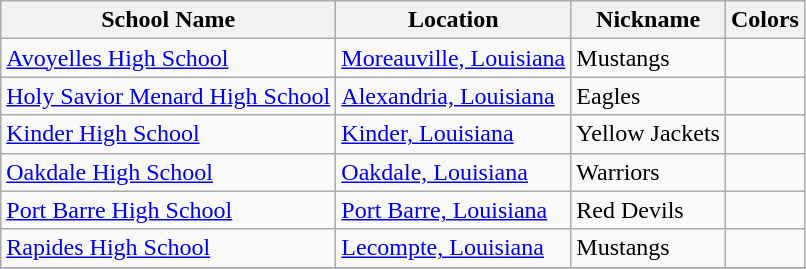<table class="wikitable">
<tr>
<th>School Name</th>
<th>Location</th>
<th>Nickname</th>
<th>Colors</th>
</tr>
<tr>
<td><a href='#'>Avoyelles High School</a></td>
<td><a href='#'>Moreauville, Louisiana</a></td>
<td>Mustangs</td>
<td>  </td>
</tr>
<tr>
<td><a href='#'>Holy Savior Menard High School</a></td>
<td><a href='#'>Alexandria, Louisiana</a></td>
<td>Eagles</td>
<td>  </td>
</tr>
<tr>
<td><a href='#'>Kinder High School</a></td>
<td><a href='#'>Kinder, Louisiana</a></td>
<td>Yellow Jackets</td>
<td> </td>
</tr>
<tr>
<td><a href='#'>Oakdale High School</a></td>
<td><a href='#'>Oakdale, Louisiana</a></td>
<td>Warriors</td>
<td> </td>
</tr>
<tr>
<td><a href='#'>Port Barre High School</a></td>
<td><a href='#'>Port Barre, Louisiana</a></td>
<td>Red Devils</td>
<td>  </td>
</tr>
<tr>
<td><a href='#'>Rapides High School</a></td>
<td><a href='#'>Lecompte, Louisiana</a></td>
<td>Mustangs</td>
<td> </td>
</tr>
<tr>
</tr>
</table>
